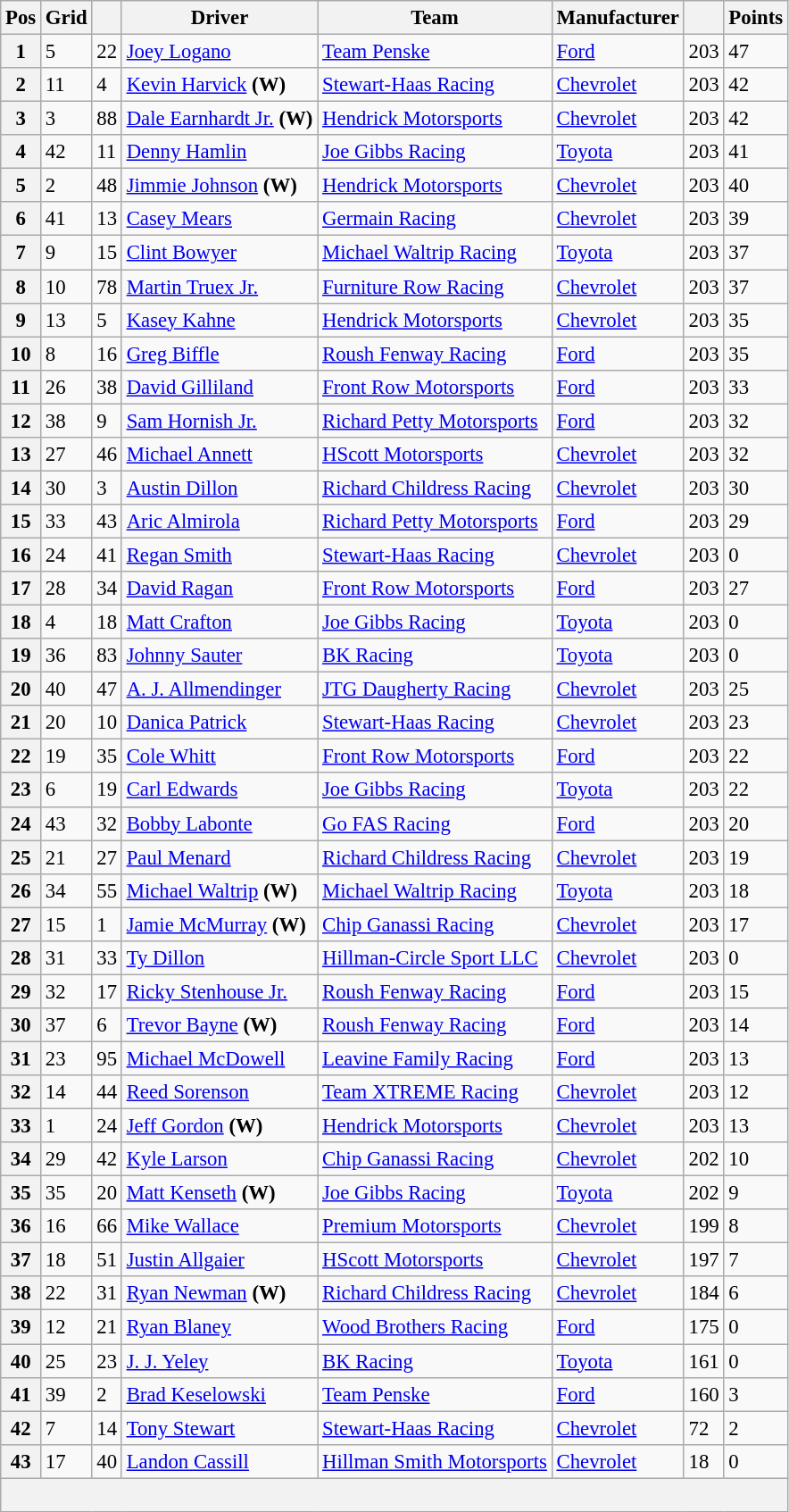<table class="wikitable" style="font-size:95%">
<tr>
<th>Pos</th>
<th>Grid</th>
<th></th>
<th>Driver</th>
<th>Team</th>
<th>Manufacturer</th>
<th></th>
<th>Points</th>
</tr>
<tr>
<th>1</th>
<td>5</td>
<td>22</td>
<td><a href='#'>Joey Logano</a></td>
<td><a href='#'>Team Penske</a></td>
<td><a href='#'>Ford</a></td>
<td>203</td>
<td>47</td>
</tr>
<tr>
<th>2</th>
<td>11</td>
<td>4</td>
<td><a href='#'>Kevin Harvick</a> <strong>(W)</strong></td>
<td><a href='#'>Stewart-Haas Racing</a></td>
<td><a href='#'>Chevrolet</a></td>
<td>203</td>
<td>42</td>
</tr>
<tr>
<th>3</th>
<td>3</td>
<td>88</td>
<td><a href='#'>Dale Earnhardt Jr.</a> <strong>(W)</strong></td>
<td><a href='#'>Hendrick Motorsports</a></td>
<td><a href='#'>Chevrolet</a></td>
<td>203</td>
<td>42</td>
</tr>
<tr>
<th>4</th>
<td>42</td>
<td>11</td>
<td><a href='#'>Denny Hamlin</a></td>
<td><a href='#'>Joe Gibbs Racing</a></td>
<td><a href='#'>Toyota</a></td>
<td>203</td>
<td>41</td>
</tr>
<tr>
<th>5</th>
<td>2</td>
<td>48</td>
<td><a href='#'>Jimmie Johnson</a> <strong>(W)</strong></td>
<td><a href='#'>Hendrick Motorsports</a></td>
<td><a href='#'>Chevrolet</a></td>
<td>203</td>
<td>40</td>
</tr>
<tr>
<th>6</th>
<td>41</td>
<td>13</td>
<td><a href='#'>Casey Mears</a></td>
<td><a href='#'>Germain Racing</a></td>
<td><a href='#'>Chevrolet</a></td>
<td>203</td>
<td>39</td>
</tr>
<tr>
<th>7</th>
<td>9</td>
<td>15</td>
<td><a href='#'>Clint Bowyer</a></td>
<td><a href='#'>Michael Waltrip Racing</a></td>
<td><a href='#'>Toyota</a></td>
<td>203</td>
<td>37</td>
</tr>
<tr>
<th>8</th>
<td>10</td>
<td>78</td>
<td><a href='#'>Martin Truex Jr.</a></td>
<td><a href='#'>Furniture Row Racing</a></td>
<td><a href='#'>Chevrolet</a></td>
<td>203</td>
<td>37</td>
</tr>
<tr>
<th>9</th>
<td>13</td>
<td>5</td>
<td><a href='#'>Kasey Kahne</a></td>
<td><a href='#'>Hendrick Motorsports</a></td>
<td><a href='#'>Chevrolet</a></td>
<td>203</td>
<td>35</td>
</tr>
<tr>
<th>10</th>
<td>8</td>
<td>16</td>
<td><a href='#'>Greg Biffle</a></td>
<td><a href='#'>Roush Fenway Racing</a></td>
<td><a href='#'>Ford</a></td>
<td>203</td>
<td>35</td>
</tr>
<tr>
<th>11</th>
<td>26</td>
<td>38</td>
<td><a href='#'>David Gilliland</a></td>
<td><a href='#'>Front Row Motorsports</a></td>
<td><a href='#'>Ford</a></td>
<td>203</td>
<td>33</td>
</tr>
<tr>
<th>12</th>
<td>38</td>
<td>9</td>
<td><a href='#'>Sam Hornish Jr.</a></td>
<td><a href='#'>Richard Petty Motorsports</a></td>
<td><a href='#'>Ford</a></td>
<td>203</td>
<td>32</td>
</tr>
<tr>
<th>13</th>
<td>27</td>
<td>46</td>
<td><a href='#'>Michael Annett</a></td>
<td><a href='#'>HScott Motorsports</a></td>
<td><a href='#'>Chevrolet</a></td>
<td>203</td>
<td>32</td>
</tr>
<tr>
<th>14</th>
<td>30</td>
<td>3</td>
<td><a href='#'>Austin Dillon</a></td>
<td><a href='#'>Richard Childress Racing</a></td>
<td><a href='#'>Chevrolet</a></td>
<td>203</td>
<td>30</td>
</tr>
<tr>
<th>15</th>
<td>33</td>
<td>43</td>
<td><a href='#'>Aric Almirola</a></td>
<td><a href='#'>Richard Petty Motorsports</a></td>
<td><a href='#'>Ford</a></td>
<td>203</td>
<td>29</td>
</tr>
<tr>
<th>16</th>
<td>24</td>
<td>41</td>
<td><a href='#'>Regan Smith</a></td>
<td><a href='#'>Stewart-Haas Racing</a></td>
<td><a href='#'>Chevrolet</a></td>
<td>203</td>
<td>0</td>
</tr>
<tr>
<th>17</th>
<td>28</td>
<td>34</td>
<td><a href='#'>David Ragan</a></td>
<td><a href='#'>Front Row Motorsports</a></td>
<td><a href='#'>Ford</a></td>
<td>203</td>
<td>27</td>
</tr>
<tr>
<th>18</th>
<td>4</td>
<td>18</td>
<td><a href='#'>Matt Crafton</a></td>
<td><a href='#'>Joe Gibbs Racing</a></td>
<td><a href='#'>Toyota</a></td>
<td>203</td>
<td>0</td>
</tr>
<tr>
<th>19</th>
<td>36</td>
<td>83</td>
<td><a href='#'>Johnny Sauter</a></td>
<td><a href='#'>BK Racing</a></td>
<td><a href='#'>Toyota</a></td>
<td>203</td>
<td>0</td>
</tr>
<tr>
<th>20</th>
<td>40</td>
<td>47</td>
<td><a href='#'>A. J. Allmendinger</a></td>
<td><a href='#'>JTG Daugherty Racing</a></td>
<td><a href='#'>Chevrolet</a></td>
<td>203</td>
<td>25</td>
</tr>
<tr>
<th>21</th>
<td>20</td>
<td>10</td>
<td><a href='#'>Danica Patrick</a></td>
<td><a href='#'>Stewart-Haas Racing</a></td>
<td><a href='#'>Chevrolet</a></td>
<td>203</td>
<td>23</td>
</tr>
<tr>
<th>22</th>
<td>19</td>
<td>35</td>
<td><a href='#'>Cole Whitt</a></td>
<td><a href='#'>Front Row Motorsports</a></td>
<td><a href='#'>Ford</a></td>
<td>203</td>
<td>22</td>
</tr>
<tr>
<th>23</th>
<td>6</td>
<td>19</td>
<td><a href='#'>Carl Edwards</a></td>
<td><a href='#'>Joe Gibbs Racing</a></td>
<td><a href='#'>Toyota</a></td>
<td>203</td>
<td>22</td>
</tr>
<tr>
<th>24</th>
<td>43</td>
<td>32</td>
<td><a href='#'>Bobby Labonte</a></td>
<td><a href='#'>Go FAS Racing</a></td>
<td><a href='#'>Ford</a></td>
<td>203</td>
<td>20</td>
</tr>
<tr>
<th>25</th>
<td>21</td>
<td>27</td>
<td><a href='#'>Paul Menard</a></td>
<td><a href='#'>Richard Childress Racing</a></td>
<td><a href='#'>Chevrolet</a></td>
<td>203</td>
<td>19</td>
</tr>
<tr>
<th>26</th>
<td>34</td>
<td>55</td>
<td><a href='#'>Michael Waltrip</a> <strong>(W)</strong></td>
<td><a href='#'>Michael Waltrip Racing</a></td>
<td><a href='#'>Toyota</a></td>
<td>203</td>
<td>18</td>
</tr>
<tr>
<th>27</th>
<td>15</td>
<td>1</td>
<td><a href='#'>Jamie McMurray</a> <strong>(W)</strong></td>
<td><a href='#'>Chip Ganassi Racing</a></td>
<td><a href='#'>Chevrolet</a></td>
<td>203</td>
<td>17</td>
</tr>
<tr>
<th>28</th>
<td>31</td>
<td>33</td>
<td><a href='#'>Ty Dillon</a></td>
<td><a href='#'>Hillman-Circle Sport LLC</a></td>
<td><a href='#'>Chevrolet</a></td>
<td>203</td>
<td>0</td>
</tr>
<tr>
<th>29</th>
<td>32</td>
<td>17</td>
<td><a href='#'>Ricky Stenhouse Jr.</a></td>
<td><a href='#'>Roush Fenway Racing</a></td>
<td><a href='#'>Ford</a></td>
<td>203</td>
<td>15</td>
</tr>
<tr>
<th>30</th>
<td>37</td>
<td>6</td>
<td><a href='#'>Trevor Bayne</a> <strong>(W)</strong></td>
<td><a href='#'>Roush Fenway Racing</a></td>
<td><a href='#'>Ford</a></td>
<td>203</td>
<td>14</td>
</tr>
<tr>
<th>31</th>
<td>23</td>
<td>95</td>
<td><a href='#'>Michael McDowell</a></td>
<td><a href='#'>Leavine Family Racing</a></td>
<td><a href='#'>Ford</a></td>
<td>203</td>
<td>13</td>
</tr>
<tr>
<th>32</th>
<td>14</td>
<td>44</td>
<td><a href='#'>Reed Sorenson</a></td>
<td><a href='#'>Team XTREME Racing</a></td>
<td><a href='#'>Chevrolet</a></td>
<td>203</td>
<td>12</td>
</tr>
<tr>
<th>33</th>
<td>1</td>
<td>24</td>
<td><a href='#'>Jeff Gordon</a> <strong>(W)</strong></td>
<td><a href='#'>Hendrick Motorsports</a></td>
<td><a href='#'>Chevrolet</a></td>
<td>203</td>
<td>13</td>
</tr>
<tr>
<th>34</th>
<td>29</td>
<td>42</td>
<td><a href='#'>Kyle Larson</a></td>
<td><a href='#'>Chip Ganassi Racing</a></td>
<td><a href='#'>Chevrolet</a></td>
<td>202</td>
<td>10</td>
</tr>
<tr>
<th>35</th>
<td>35</td>
<td>20</td>
<td><a href='#'>Matt Kenseth</a> <strong>(W)</strong></td>
<td><a href='#'>Joe Gibbs Racing</a></td>
<td><a href='#'>Toyota</a></td>
<td>202</td>
<td>9</td>
</tr>
<tr>
<th>36</th>
<td>16</td>
<td>66</td>
<td><a href='#'>Mike Wallace</a></td>
<td><a href='#'>Premium Motorsports</a></td>
<td><a href='#'>Chevrolet</a></td>
<td>199</td>
<td>8</td>
</tr>
<tr>
<th>37</th>
<td>18</td>
<td>51</td>
<td><a href='#'>Justin Allgaier</a></td>
<td><a href='#'>HScott Motorsports</a></td>
<td><a href='#'>Chevrolet</a></td>
<td>197</td>
<td>7</td>
</tr>
<tr>
<th>38</th>
<td>22</td>
<td>31</td>
<td><a href='#'>Ryan Newman</a> <strong>(W)</strong></td>
<td><a href='#'>Richard Childress Racing</a></td>
<td><a href='#'>Chevrolet</a></td>
<td>184</td>
<td>6</td>
</tr>
<tr>
<th>39</th>
<td>12</td>
<td>21</td>
<td><a href='#'>Ryan Blaney</a></td>
<td><a href='#'>Wood Brothers Racing</a></td>
<td><a href='#'>Ford</a></td>
<td>175</td>
<td>0</td>
</tr>
<tr>
<th>40</th>
<td>25</td>
<td>23</td>
<td><a href='#'>J. J. Yeley</a></td>
<td><a href='#'>BK Racing</a></td>
<td><a href='#'>Toyota</a></td>
<td>161</td>
<td>0</td>
</tr>
<tr>
<th>41</th>
<td>39</td>
<td>2</td>
<td><a href='#'>Brad Keselowski</a></td>
<td><a href='#'>Team Penske</a></td>
<td><a href='#'>Ford</a></td>
<td>160</td>
<td>3</td>
</tr>
<tr>
<th>42</th>
<td>7</td>
<td>14</td>
<td><a href='#'>Tony Stewart</a></td>
<td><a href='#'>Stewart-Haas Racing</a></td>
<td><a href='#'>Chevrolet</a></td>
<td>72</td>
<td>2</td>
</tr>
<tr>
<th>43</th>
<td>17</td>
<td>40</td>
<td><a href='#'>Landon Cassill</a></td>
<td><a href='#'>Hillman Smith Motorsports</a></td>
<td><a href='#'>Chevrolet</a></td>
<td>18</td>
<td>0</td>
</tr>
<tr>
<th colspan="8"><br></th>
</tr>
</table>
